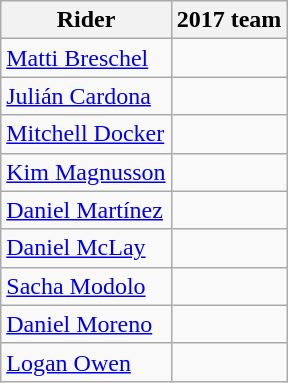<table class="wikitable">
<tr>
<th>Rider</th>
<th>2017 team</th>
</tr>
<tr>
<td><a href='#'>Matti Breschel</a></td>
<td></td>
</tr>
<tr>
<td><a href='#'>Julián Cardona</a></td>
<td></td>
</tr>
<tr>
<td><a href='#'>Mitchell Docker</a></td>
<td></td>
</tr>
<tr>
<td><a href='#'>Kim Magnusson</a></td>
<td></td>
</tr>
<tr>
<td><a href='#'>Daniel Martínez</a></td>
<td></td>
</tr>
<tr>
<td><a href='#'>Daniel McLay</a></td>
<td></td>
</tr>
<tr>
<td><a href='#'>Sacha Modolo</a></td>
<td></td>
</tr>
<tr>
<td><a href='#'>Daniel Moreno</a></td>
<td></td>
</tr>
<tr>
<td><a href='#'>Logan Owen</a></td>
<td></td>
</tr>
</table>
